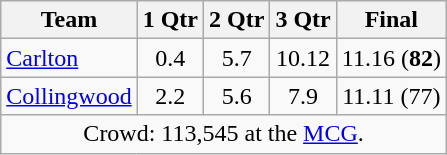<table class="wikitable">
<tr>
<th>Team</th>
<th>1 Qtr</th>
<th>2 Qtr</th>
<th>3 Qtr</th>
<th>Final</th>
</tr>
<tr>
<td><a href='#'>Carlton</a></td>
<td align=center>0.4</td>
<td align=center>5.7</td>
<td align=center>10.12</td>
<td align=center>11.16 (<strong>82</strong>)</td>
</tr>
<tr>
<td><a href='#'>Collingwood</a></td>
<td align=center>2.2</td>
<td align=center>5.6</td>
<td align=center>7.9</td>
<td align=center>11.11 (77)</td>
</tr>
<tr>
<td colspan="5" align="center">Crowd: 113,545 at the <a href='#'>MCG</a>.</td>
</tr>
</table>
